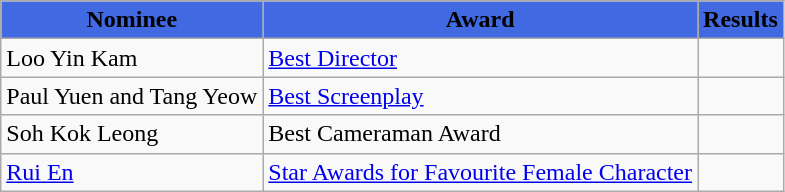<table class="wikitable">
<tr>
<th style="background:RoyalBlue">Nominee</th>
<th style="background:RoyalBlue">Award</th>
<th style="background:RoyalBlue">Results</th>
</tr>
<tr>
<td>Loo Yin Kam</td>
<td><a href='#'>Best Director</a></td>
<td></td>
</tr>
<tr>
<td>Paul Yuen and Tang Yeow</td>
<td><a href='#'>Best Screenplay</a></td>
<td></td>
</tr>
<tr>
<td>Soh Kok Leong</td>
<td>Best Cameraman Award</td>
<td></td>
</tr>
<tr>
<td><a href='#'>Rui En</a></td>
<td><a href='#'>Star Awards for Favourite Female Character</a></td>
<td></td>
</tr>
</table>
